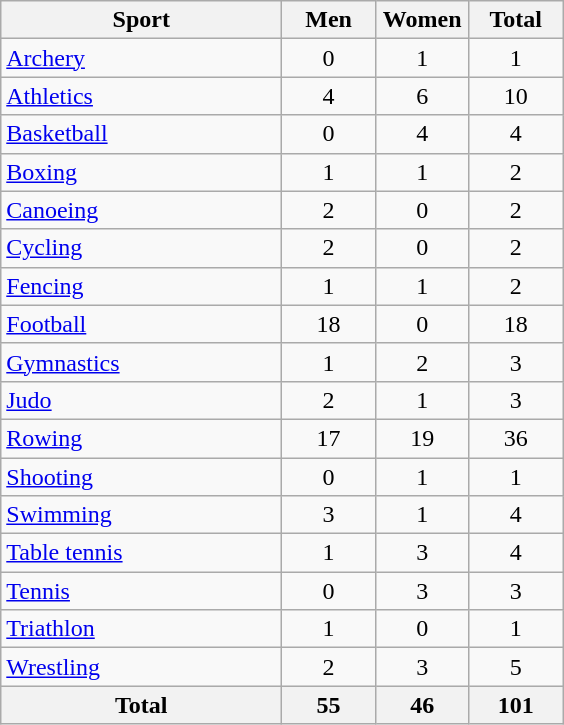<table class="wikitable sortable" style="text-align:center;">
<tr>
<th width=180>Sport</th>
<th width=55>Men</th>
<th width=55>Women</th>
<th width=55>Total</th>
</tr>
<tr>
<td align=left><a href='#'>Archery</a></td>
<td>0</td>
<td>1</td>
<td>1</td>
</tr>
<tr>
<td align=left><a href='#'>Athletics</a></td>
<td>4</td>
<td>6</td>
<td>10</td>
</tr>
<tr>
<td align=left><a href='#'>Basketball</a></td>
<td>0</td>
<td>4</td>
<td>4</td>
</tr>
<tr>
<td align=left><a href='#'>Boxing</a></td>
<td>1</td>
<td>1</td>
<td>2</td>
</tr>
<tr>
<td align=left><a href='#'>Canoeing</a></td>
<td>2</td>
<td>0</td>
<td>2</td>
</tr>
<tr>
<td align=left><a href='#'>Cycling</a></td>
<td>2</td>
<td>0</td>
<td>2</td>
</tr>
<tr>
<td align=left><a href='#'>Fencing</a></td>
<td>1</td>
<td>1</td>
<td>2</td>
</tr>
<tr>
<td align=left><a href='#'>Football</a></td>
<td>18</td>
<td>0</td>
<td>18</td>
</tr>
<tr>
<td align=left><a href='#'>Gymnastics</a></td>
<td>1</td>
<td>2</td>
<td>3</td>
</tr>
<tr>
<td align=left><a href='#'>Judo</a></td>
<td>2</td>
<td>1</td>
<td>3</td>
</tr>
<tr>
<td align=left><a href='#'>Rowing</a></td>
<td>17</td>
<td>19</td>
<td>36</td>
</tr>
<tr>
<td align=left><a href='#'>Shooting</a></td>
<td>0</td>
<td>1</td>
<td>1</td>
</tr>
<tr>
<td align=left><a href='#'>Swimming</a></td>
<td>3</td>
<td>1</td>
<td>4</td>
</tr>
<tr>
<td align=left><a href='#'>Table tennis</a></td>
<td>1</td>
<td>3</td>
<td>4</td>
</tr>
<tr>
<td align=left><a href='#'>Tennis</a></td>
<td>0</td>
<td>3</td>
<td>3</td>
</tr>
<tr>
<td align=left><a href='#'>Triathlon</a></td>
<td>1</td>
<td>0</td>
<td>1</td>
</tr>
<tr>
<td align=left><a href='#'>Wrestling</a></td>
<td>2</td>
<td>3</td>
<td>5</td>
</tr>
<tr>
<th>Total</th>
<th>55</th>
<th>46</th>
<th>101</th>
</tr>
</table>
